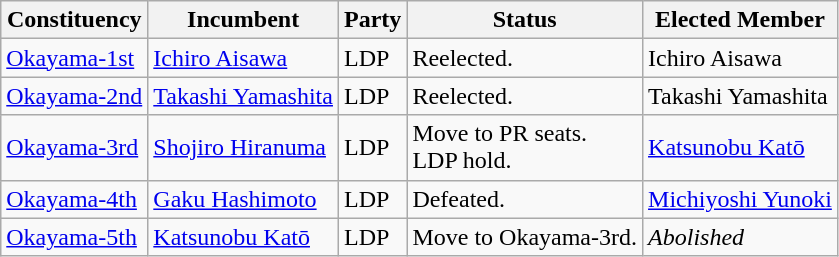<table class="wikitable">
<tr>
<th>Constituency</th>
<th>Incumbent</th>
<th>Party</th>
<th>Status</th>
<th>Elected Member</th>
</tr>
<tr>
<td><a href='#'>Okayama-1st</a></td>
<td><a href='#'>Ichiro Aisawa</a></td>
<td>LDP</td>
<td>Reelected.</td>
<td>Ichiro Aisawa</td>
</tr>
<tr>
<td><a href='#'>Okayama-2nd</a></td>
<td><a href='#'>Takashi Yamashita</a></td>
<td>LDP</td>
<td>Reelected.</td>
<td>Takashi Yamashita</td>
</tr>
<tr>
<td><a href='#'>Okayama-3rd</a></td>
<td><a href='#'>Shojiro Hiranuma</a></td>
<td>LDP</td>
<td>Move to PR seats.<br>LDP hold.</td>
<td><a href='#'>Katsunobu Katō</a></td>
</tr>
<tr>
<td><a href='#'>Okayama-4th</a></td>
<td><a href='#'>Gaku Hashimoto</a></td>
<td>LDP</td>
<td>Defeated.</td>
<td><a href='#'>Michiyoshi Yunoki</a></td>
</tr>
<tr>
<td><a href='#'>Okayama-5th</a></td>
<td><a href='#'>Katsunobu Katō</a></td>
<td>LDP</td>
<td>Move to Okayama-3rd.</td>
<td><em>Abolished</em></td>
</tr>
</table>
